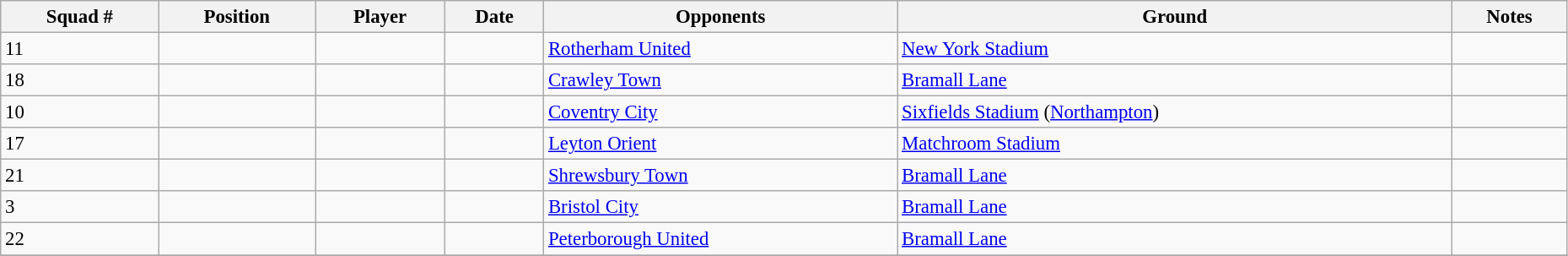<table width=98% class="wikitable sortable" style="text-align:center; font-size:95%; text-align:left">
<tr>
<th>Squad #</th>
<th>Position</th>
<th>Player</th>
<th>Date</th>
<th>Opponents</th>
<th>Ground</th>
<th>Notes</th>
</tr>
<tr>
<td>11</td>
<td></td>
<td></td>
<td></td>
<td><a href='#'>Rotherham United</a></td>
<td><a href='#'>New York Stadium</a></td>
<td></td>
</tr>
<tr>
<td>18</td>
<td></td>
<td></td>
<td></td>
<td><a href='#'>Crawley Town</a></td>
<td><a href='#'>Bramall Lane</a></td>
<td></td>
</tr>
<tr>
<td>10</td>
<td></td>
<td></td>
<td></td>
<td><a href='#'>Coventry City</a></td>
<td><a href='#'>Sixfields Stadium</a> (<a href='#'>Northampton</a>)</td>
<td></td>
</tr>
<tr>
<td>17</td>
<td></td>
<td></td>
<td></td>
<td><a href='#'>Leyton Orient</a></td>
<td><a href='#'>Matchroom Stadium</a></td>
<td></td>
</tr>
<tr>
<td>21</td>
<td></td>
<td></td>
<td></td>
<td><a href='#'>Shrewsbury Town</a></td>
<td><a href='#'>Bramall Lane</a></td>
<td></td>
</tr>
<tr>
<td>3</td>
<td></td>
<td></td>
<td></td>
<td><a href='#'>Bristol City</a></td>
<td><a href='#'>Bramall Lane</a></td>
<td></td>
</tr>
<tr>
<td>22</td>
<td></td>
<td></td>
<td></td>
<td><a href='#'>Peterborough United</a></td>
<td><a href='#'>Bramall Lane</a></td>
<td></td>
</tr>
<tr>
</tr>
</table>
